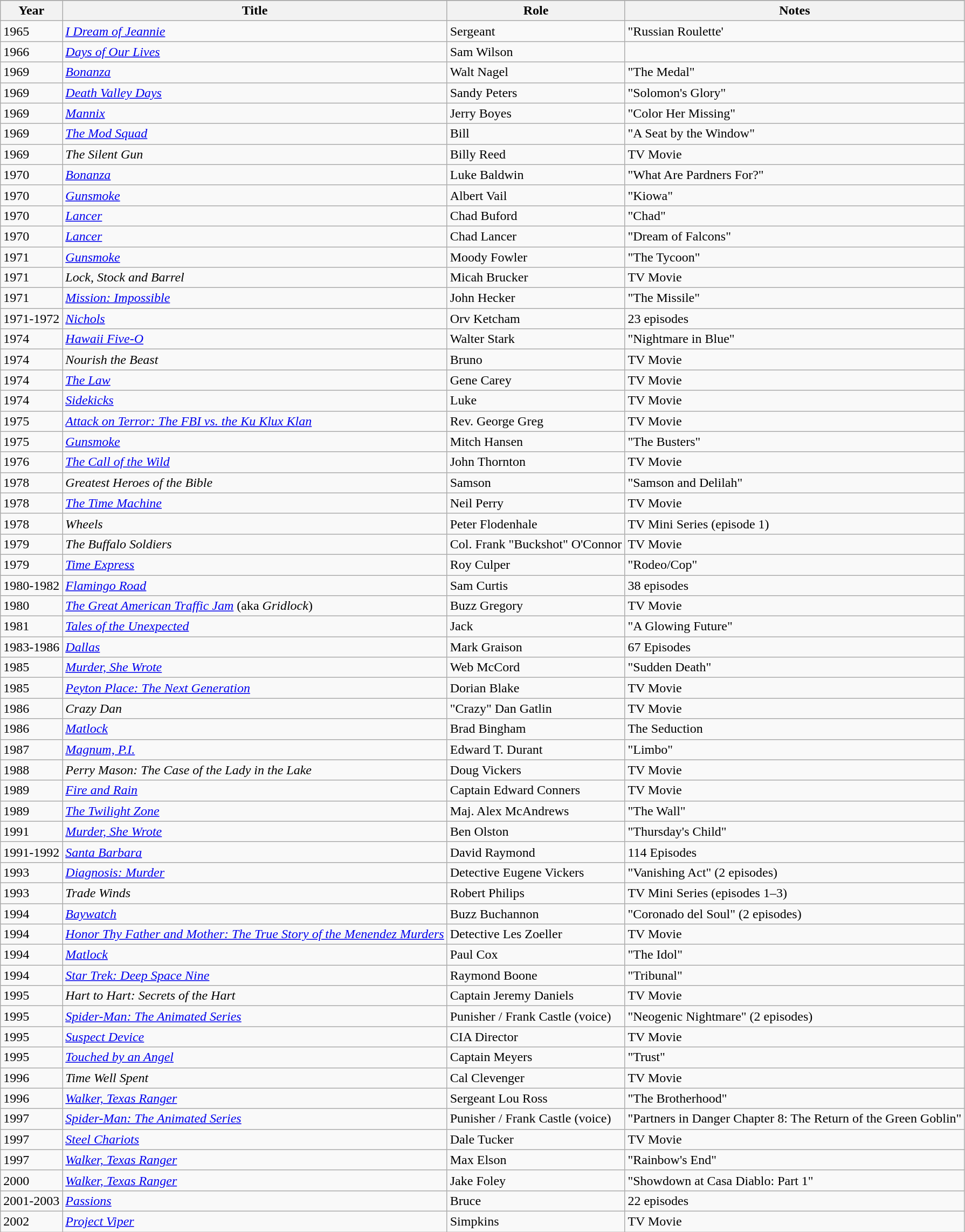<table class="wikitable sortable">
<tr>
</tr>
<tr>
<th>Year</th>
<th>Title</th>
<th>Role</th>
<th>Notes</th>
</tr>
<tr>
<td>1965</td>
<td><em><a href='#'>I Dream of Jeannie</a></em></td>
<td>Sergeant</td>
<td>"Russian Roulette'</td>
</tr>
<tr>
<td>1966</td>
<td><em><a href='#'>Days of Our Lives</a></em></td>
<td>Sam Wilson</td>
<td></td>
</tr>
<tr>
<td>1969</td>
<td><em><a href='#'>Bonanza</a></em></td>
<td>Walt Nagel</td>
<td>"The Medal"</td>
</tr>
<tr>
<td>1969</td>
<td><em><a href='#'>Death Valley Days</a></em></td>
<td>Sandy Peters</td>
<td>"Solomon's Glory"</td>
</tr>
<tr>
<td>1969</td>
<td><em><a href='#'>Mannix</a></em></td>
<td>Jerry Boyes</td>
<td>"Color Her Missing"</td>
</tr>
<tr>
<td>1969</td>
<td><em><a href='#'>The Mod Squad</a></em></td>
<td>Bill</td>
<td>"A Seat by the Window"</td>
</tr>
<tr>
<td>1969</td>
<td><em>The Silent Gun</em></td>
<td>Billy Reed</td>
<td>TV Movie</td>
</tr>
<tr>
<td>1970</td>
<td><em><a href='#'>Bonanza</a></em></td>
<td>Luke Baldwin</td>
<td>"What Are Pardners For?"</td>
</tr>
<tr>
<td>1970</td>
<td><em><a href='#'>Gunsmoke</a></em></td>
<td>Albert Vail</td>
<td>"Kiowa"</td>
</tr>
<tr>
<td>1970</td>
<td><em><a href='#'>Lancer</a></em></td>
<td>Chad Buford</td>
<td>"Chad"</td>
</tr>
<tr>
<td>1970</td>
<td><em><a href='#'>Lancer</a></em></td>
<td>Chad Lancer</td>
<td>"Dream of Falcons"</td>
</tr>
<tr>
<td>1971</td>
<td><em><a href='#'>Gunsmoke</a></em></td>
<td>Moody Fowler</td>
<td>"The Tycoon"</td>
</tr>
<tr>
<td>1971</td>
<td><em>Lock, Stock and Barrel</em></td>
<td>Micah Brucker</td>
<td>TV Movie</td>
</tr>
<tr>
<td>1971</td>
<td><em><a href='#'>Mission: Impossible</a></em></td>
<td>John Hecker</td>
<td>"The Missile"</td>
</tr>
<tr>
<td>1971-1972</td>
<td><em><a href='#'>Nichols</a></em></td>
<td>Orv Ketcham</td>
<td>23 episodes</td>
</tr>
<tr>
<td>1974</td>
<td><em><a href='#'>Hawaii Five-O</a></em></td>
<td>Walter Stark</td>
<td>"Nightmare in Blue"</td>
</tr>
<tr>
<td>1974</td>
<td><em>Nourish the Beast</em></td>
<td>Bruno</td>
<td>TV Movie</td>
</tr>
<tr>
<td>1974</td>
<td><em><a href='#'>The Law</a></em></td>
<td>Gene Carey</td>
<td>TV Movie</td>
</tr>
<tr>
<td>1974</td>
<td><em><a href='#'>Sidekicks</a></em></td>
<td>Luke</td>
<td>TV Movie</td>
</tr>
<tr>
<td>1975</td>
<td><em><a href='#'>Attack on Terror: The FBI vs. the Ku Klux Klan</a></em></td>
<td>Rev. George Greg</td>
<td>TV Movie</td>
</tr>
<tr>
<td>1975</td>
<td><em><a href='#'>Gunsmoke</a></em></td>
<td>Mitch Hansen</td>
<td>"The Busters"</td>
</tr>
<tr>
<td>1976</td>
<td><em><a href='#'>The Call of the Wild</a></em></td>
<td>John Thornton</td>
<td>TV Movie</td>
</tr>
<tr>
<td>1978</td>
<td><em>Greatest Heroes of the Bible</em></td>
<td>Samson</td>
<td>"Samson and Delilah"</td>
</tr>
<tr>
<td>1978</td>
<td><em><a href='#'>The Time Machine</a></em></td>
<td>Neil Perry</td>
<td>TV Movie</td>
</tr>
<tr>
<td>1978</td>
<td><em>Wheels</em></td>
<td>Peter Flodenhale</td>
<td>TV Mini Series (episode 1)</td>
</tr>
<tr>
<td>1979</td>
<td><em>The Buffalo Soldiers</em></td>
<td>Col. Frank "Buckshot" O'Connor</td>
<td>TV Movie</td>
</tr>
<tr>
<td>1979</td>
<td><em><a href='#'>Time Express</a></em></td>
<td>Roy Culper</td>
<td>"Rodeo/Cop"</td>
</tr>
<tr>
<td>1980-1982</td>
<td><em><a href='#'>Flamingo Road</a></em></td>
<td>Sam Curtis</td>
<td>38 episodes</td>
</tr>
<tr>
<td>1980</td>
<td><em><a href='#'>The Great American Traffic Jam</a></em> (aka <em>Gridlock</em>)</td>
<td>Buzz Gregory</td>
<td>TV Movie</td>
</tr>
<tr>
<td>1981</td>
<td><em><a href='#'>Tales of the Unexpected</a></em></td>
<td>Jack</td>
<td>"A Glowing Future"</td>
</tr>
<tr>
<td>1983-1986</td>
<td><em><a href='#'>Dallas</a></em></td>
<td>Mark Graison</td>
<td>67 Episodes</td>
</tr>
<tr>
<td>1985</td>
<td><em><a href='#'>Murder, She Wrote</a></em></td>
<td>Web McCord</td>
<td>"Sudden Death"</td>
</tr>
<tr>
<td>1985</td>
<td><em><a href='#'>Peyton Place: The Next Generation</a></em></td>
<td>Dorian Blake</td>
<td>TV Movie</td>
</tr>
<tr>
<td>1986</td>
<td><em>Crazy Dan</em></td>
<td>"Crazy" Dan Gatlin</td>
<td>TV Movie</td>
</tr>
<tr>
<td>1986</td>
<td><em><a href='#'>Matlock</a></em></td>
<td>Brad Bingham</td>
<td>The Seduction</td>
</tr>
<tr>
<td>1987</td>
<td><em><a href='#'>Magnum, P.I.</a></em></td>
<td>Edward T. Durant</td>
<td>"Limbo"</td>
</tr>
<tr>
<td>1988</td>
<td><em>Perry Mason: The Case of the Lady in the Lake</em></td>
<td>Doug Vickers</td>
<td>TV Movie</td>
</tr>
<tr>
<td>1989</td>
<td><em><a href='#'>Fire and Rain</a></em></td>
<td>Captain Edward Conners</td>
<td>TV Movie</td>
</tr>
<tr>
<td>1989</td>
<td><em><a href='#'>The Twilight Zone</a></em></td>
<td>Maj. Alex McAndrews</td>
<td>"The Wall"</td>
</tr>
<tr>
<td>1991</td>
<td><em><a href='#'>Murder, She Wrote</a></em></td>
<td>Ben Olston</td>
<td>"Thursday's Child"</td>
</tr>
<tr>
<td>1991-1992</td>
<td><em><a href='#'>Santa Barbara</a></em></td>
<td>David Raymond</td>
<td>114 Episodes</td>
</tr>
<tr>
<td>1993</td>
<td><em><a href='#'>Diagnosis: Murder</a></em></td>
<td>Detective Eugene Vickers</td>
<td>"Vanishing Act" (2 episodes)</td>
</tr>
<tr>
<td>1993</td>
<td><em>Trade Winds</em></td>
<td>Robert Philips</td>
<td>TV Mini Series (episodes 1–3)</td>
</tr>
<tr>
<td>1994</td>
<td><em><a href='#'>Baywatch</a></em></td>
<td>Buzz Buchannon</td>
<td>"Coronado del Soul" (2 episodes)</td>
</tr>
<tr>
<td>1994</td>
<td><em><a href='#'>Honor Thy Father and Mother: The True Story of the Menendez Murders</a></em></td>
<td>Detective Les Zoeller</td>
<td>TV Movie</td>
</tr>
<tr>
<td>1994</td>
<td><em><a href='#'>Matlock</a></em></td>
<td>Paul Cox</td>
<td>"The Idol"</td>
</tr>
<tr>
<td>1994</td>
<td><em><a href='#'>Star Trek: Deep Space Nine</a></em></td>
<td>Raymond Boone</td>
<td>"Tribunal"</td>
</tr>
<tr>
<td>1995</td>
<td><em>Hart to Hart: Secrets of the Hart</em></td>
<td>Captain Jeremy Daniels</td>
<td>TV Movie</td>
</tr>
<tr>
<td>1995</td>
<td><em><a href='#'>Spider-Man: The Animated Series</a></em></td>
<td>Punisher / Frank Castle (voice)</td>
<td>"Neogenic Nightmare" (2 episodes)</td>
</tr>
<tr>
<td>1995</td>
<td><em><a href='#'>Suspect Device</a></em></td>
<td>CIA Director</td>
<td>TV Movie</td>
</tr>
<tr>
<td>1995</td>
<td><em><a href='#'>Touched by an Angel</a></em></td>
<td>Captain Meyers</td>
<td>"Trust"</td>
</tr>
<tr>
<td>1996</td>
<td><em>Time Well Spent</em></td>
<td>Cal Clevenger</td>
<td>TV Movie</td>
</tr>
<tr>
<td>1996</td>
<td><em><a href='#'>Walker, Texas Ranger</a></em></td>
<td>Sergeant Lou Ross</td>
<td>"The Brotherhood"</td>
</tr>
<tr>
<td>1997</td>
<td><em><a href='#'>Spider-Man: The Animated Series</a></em></td>
<td>Punisher / Frank Castle (voice)</td>
<td>"Partners in Danger Chapter 8: The Return of the Green Goblin"</td>
</tr>
<tr>
<td>1997</td>
<td><em><a href='#'>Steel Chariots</a></em></td>
<td>Dale Tucker</td>
<td>TV Movie</td>
</tr>
<tr>
<td>1997</td>
<td><em><a href='#'>Walker, Texas Ranger</a></em></td>
<td>Max Elson</td>
<td>"Rainbow's End"</td>
</tr>
<tr>
<td>2000</td>
<td><em><a href='#'>Walker, Texas Ranger</a></em></td>
<td>Jake Foley</td>
<td>"Showdown at Casa Diablo: Part 1"</td>
</tr>
<tr>
<td>2001-2003</td>
<td><em><a href='#'>Passions</a></em></td>
<td>Bruce</td>
<td>22 episodes</td>
</tr>
<tr>
<td>2002</td>
<td><em><a href='#'>Project Viper</a></em></td>
<td>Simpkins</td>
<td>TV Movie</td>
</tr>
</table>
